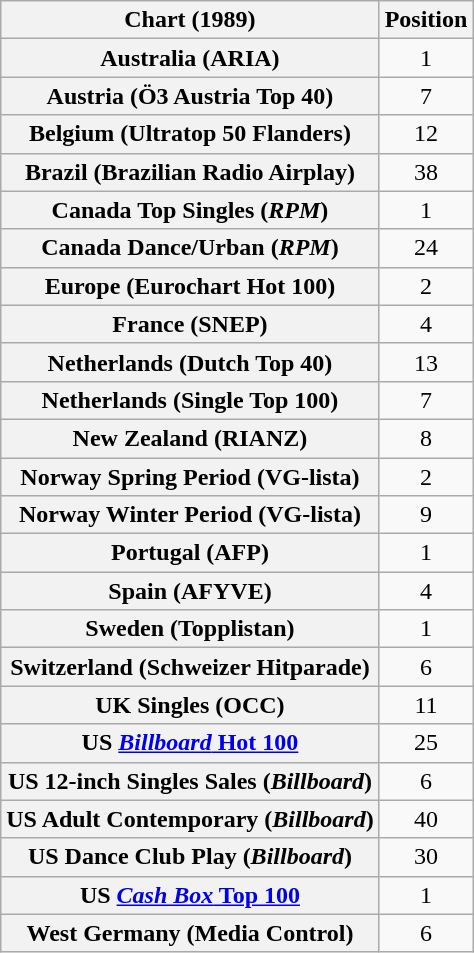<table class="wikitable sortable plainrowheaders" style="text-align:center;">
<tr>
<th scope="col">Chart (1989)</th>
<th scope="col">Position</th>
</tr>
<tr>
<th scope="row">Australia (ARIA)</th>
<td>1</td>
</tr>
<tr>
<th scope="row">Austria (Ö3 Austria Top 40)</th>
<td>7</td>
</tr>
<tr>
<th scope="row">Belgium (Ultratop 50 Flanders)</th>
<td>12</td>
</tr>
<tr>
<th scope="row">Brazil (Brazilian Radio Airplay)</th>
<td>38</td>
</tr>
<tr>
<th scope="row">Canada Top Singles (<em>RPM</em>)</th>
<td>1</td>
</tr>
<tr>
<th scope="row">Canada Dance/Urban (<em>RPM</em>)</th>
<td>24</td>
</tr>
<tr>
<th scope="row">Europe (Eurochart Hot 100)</th>
<td>2</td>
</tr>
<tr>
<th scope="row">France (SNEP)</th>
<td>4</td>
</tr>
<tr>
<th scope="row">Netherlands (Dutch Top 40)</th>
<td>13</td>
</tr>
<tr>
<th scope="row">Netherlands (Single Top 100)</th>
<td>7</td>
</tr>
<tr>
<th scope="row">New Zealand (RIANZ)</th>
<td>8</td>
</tr>
<tr>
<th scope="row">Norway Spring Period (VG-lista)</th>
<td>2</td>
</tr>
<tr>
<th scope="row">Norway Winter Period (VG-lista)</th>
<td>9</td>
</tr>
<tr>
<th scope="row">Portugal (AFP)</th>
<td>1</td>
</tr>
<tr>
<th scope="row">Spain (AFYVE)</th>
<td>4</td>
</tr>
<tr>
<th scope="row">Sweden (Topplistan)</th>
<td>1</td>
</tr>
<tr>
<th scope="row">Switzerland (Schweizer Hitparade)</th>
<td>6</td>
</tr>
<tr>
<th scope="row">UK Singles (OCC)</th>
<td>11</td>
</tr>
<tr>
<th scope="row">US <a href='#'><em>Billboard</em> Hot 100</a></th>
<td>25</td>
</tr>
<tr>
<th scope="row">US 12-inch Singles Sales (<em>Billboard</em>)</th>
<td>6</td>
</tr>
<tr>
<th scope="row">US Adult Contemporary (<em>Billboard</em>)</th>
<td>40</td>
</tr>
<tr>
<th scope="row">US Dance Club Play (<em>Billboard</em>)</th>
<td>30</td>
</tr>
<tr>
<th scope="row">US <a href='#'><em>Cash Box</em> Top 100</a></th>
<td>1</td>
</tr>
<tr>
<th scope="row">West Germany (Media Control)</th>
<td>6</td>
</tr>
</table>
